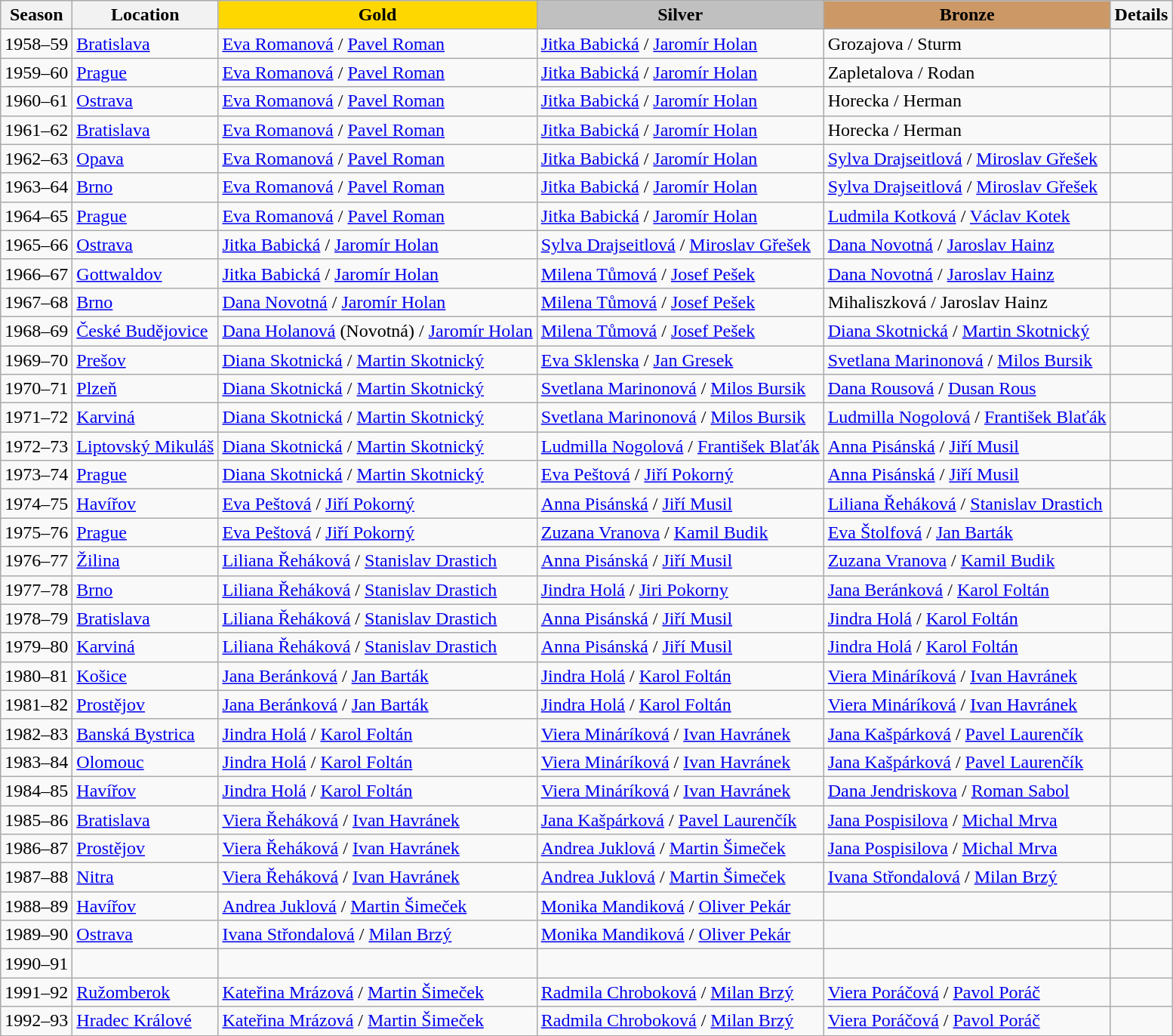<table class="wikitable">
<tr>
<th>Season</th>
<th>Location</th>
<td align=center bgcolor=gold><strong>Gold</strong></td>
<td align=center bgcolor=silver><strong>Silver</strong></td>
<td align=center bgcolor=cc9966><strong>Bronze</strong></td>
<th>Details</th>
</tr>
<tr>
<td>1958–59</td>
<td><a href='#'>Bratislava</a></td>
<td><a href='#'>Eva Romanová</a> / <a href='#'>Pavel Roman</a></td>
<td><a href='#'>Jitka Babická</a> / <a href='#'>Jaromír Holan</a></td>
<td>Grozajova / Sturm</td>
<td></td>
</tr>
<tr>
<td>1959–60</td>
<td><a href='#'>Prague</a></td>
<td><a href='#'>Eva Romanová</a> / <a href='#'>Pavel Roman</a></td>
<td><a href='#'>Jitka Babická</a> / <a href='#'>Jaromír Holan</a></td>
<td>Zapletalova / Rodan</td>
<td></td>
</tr>
<tr>
<td>1960–61</td>
<td><a href='#'>Ostrava</a></td>
<td><a href='#'>Eva Romanová</a> / <a href='#'>Pavel Roman</a></td>
<td><a href='#'>Jitka Babická</a> / <a href='#'>Jaromír Holan</a></td>
<td>Horecka / Herman</td>
<td></td>
</tr>
<tr>
<td>1961–62</td>
<td><a href='#'>Bratislava</a></td>
<td><a href='#'>Eva Romanová</a> / <a href='#'>Pavel Roman</a></td>
<td><a href='#'>Jitka Babická</a> / <a href='#'>Jaromír Holan</a></td>
<td>Horecka / Herman</td>
<td></td>
</tr>
<tr>
<td>1962–63</td>
<td><a href='#'>Opava</a></td>
<td><a href='#'>Eva Romanová</a> / <a href='#'>Pavel Roman</a></td>
<td><a href='#'>Jitka Babická</a> / <a href='#'>Jaromír Holan</a></td>
<td><a href='#'>Sylva Drajseitlová</a> / <a href='#'>Miroslav Gřešek</a></td>
<td></td>
</tr>
<tr>
<td>1963–64</td>
<td><a href='#'>Brno</a></td>
<td><a href='#'>Eva Romanová</a> / <a href='#'>Pavel Roman</a></td>
<td><a href='#'>Jitka Babická</a> / <a href='#'>Jaromír Holan</a></td>
<td><a href='#'>Sylva Drajseitlová</a> / <a href='#'>Miroslav Gřešek</a></td>
<td></td>
</tr>
<tr>
<td>1964–65</td>
<td><a href='#'>Prague</a></td>
<td><a href='#'>Eva Romanová</a> / <a href='#'>Pavel Roman</a></td>
<td><a href='#'>Jitka Babická</a> / <a href='#'>Jaromír Holan</a></td>
<td><a href='#'>Ludmila Kotková</a> / <a href='#'>Václav Kotek</a></td>
<td></td>
</tr>
<tr>
<td>1965–66</td>
<td><a href='#'>Ostrava</a></td>
<td><a href='#'>Jitka Babická</a> / <a href='#'>Jaromír Holan</a> </td>
<td><a href='#'>Sylva Drajseitlová</a> / <a href='#'>Miroslav Gřešek</a></td>
<td><a href='#'>Dana Novotná</a> / <a href='#'>Jaroslav Hainz</a></td>
<td></td>
</tr>
<tr>
<td>1966–67</td>
<td><a href='#'>Gottwaldov</a></td>
<td><a href='#'>Jitka Babická</a> / <a href='#'>Jaromír Holan</a></td>
<td><a href='#'>Milena Tůmová</a> / <a href='#'>Josef Pešek</a></td>
<td><a href='#'>Dana Novotná</a> / <a href='#'>Jaroslav Hainz</a></td>
<td></td>
</tr>
<tr>
<td>1967–68</td>
<td><a href='#'>Brno</a></td>
<td><a href='#'>Dana Novotná</a> / <a href='#'>Jaromír Holan</a></td>
<td><a href='#'>Milena Tůmová</a> / <a href='#'>Josef Pešek</a></td>
<td>Mihaliszková / Jaroslav Hainz</td>
<td></td>
</tr>
<tr>
<td>1968–69</td>
<td><a href='#'>České Budějovice</a></td>
<td><a href='#'>Dana Holanová</a> (Novotná) / <a href='#'>Jaromír Holan</a></td>
<td><a href='#'>Milena Tůmová</a> / <a href='#'>Josef Pešek</a></td>
<td><a href='#'>Diana Skotnická</a> / <a href='#'>Martin Skotnický</a></td>
<td></td>
</tr>
<tr>
<td>1969–70</td>
<td><a href='#'>Prešov</a></td>
<td><a href='#'>Diana Skotnická</a> / <a href='#'>Martin Skotnický</a></td>
<td><a href='#'>Eva Sklenska</a> / <a href='#'>Jan Gresek</a></td>
<td><a href='#'>Svetlana Marinonová</a> / <a href='#'>Milos Bursik</a></td>
<td></td>
</tr>
<tr>
<td>1970–71</td>
<td><a href='#'>Plzeň</a></td>
<td><a href='#'>Diana Skotnická</a> / <a href='#'>Martin Skotnický</a></td>
<td><a href='#'>Svetlana Marinonová</a> / <a href='#'>Milos Bursik</a></td>
<td><a href='#'>Dana Rousová</a> / <a href='#'>Dusan Rous</a></td>
<td></td>
</tr>
<tr>
<td>1971–72</td>
<td><a href='#'>Karviná</a></td>
<td><a href='#'>Diana Skotnická</a> / <a href='#'>Martin Skotnický</a></td>
<td><a href='#'>Svetlana Marinonová</a> / <a href='#'>Milos Bursik</a></td>
<td><a href='#'>Ludmilla Nogolová</a> / <a href='#'>František Blaťák</a></td>
<td></td>
</tr>
<tr>
<td>1972–73</td>
<td><a href='#'>Liptovský Mikuláš</a></td>
<td><a href='#'>Diana Skotnická</a> / <a href='#'>Martin Skotnický</a></td>
<td><a href='#'>Ludmilla Nogolová</a> / <a href='#'>František Blaťák</a></td>
<td><a href='#'>Anna Pisánská</a> / <a href='#'>Jiří Musil</a></td>
<td></td>
</tr>
<tr>
<td>1973–74</td>
<td><a href='#'>Prague</a></td>
<td><a href='#'>Diana Skotnická</a> / <a href='#'>Martin Skotnický</a></td>
<td><a href='#'>Eva Peštová</a> / <a href='#'>Jiří Pokorný</a></td>
<td><a href='#'>Anna Pisánská</a> / <a href='#'>Jiří Musil</a></td>
<td></td>
</tr>
<tr>
<td>1974–75</td>
<td><a href='#'>Havířov</a></td>
<td><a href='#'>Eva Peštová</a> / <a href='#'>Jiří Pokorný</a></td>
<td><a href='#'>Anna Pisánská</a> / <a href='#'>Jiří Musil</a></td>
<td><a href='#'>Liliana Řeháková</a> / <a href='#'>Stanislav Drastich</a></td>
<td></td>
</tr>
<tr>
<td>1975–76</td>
<td><a href='#'>Prague</a></td>
<td><a href='#'>Eva Peštová</a> / <a href='#'>Jiří Pokorný</a></td>
<td><a href='#'>Zuzana Vranova</a> / <a href='#'>Kamil Budik</a></td>
<td><a href='#'>Eva Štolfová</a> / <a href='#'>Jan Barták</a></td>
<td></td>
</tr>
<tr>
<td>1976–77</td>
<td><a href='#'>Žilina</a></td>
<td><a href='#'>Liliana Řeháková</a> / <a href='#'>Stanislav Drastich</a></td>
<td><a href='#'>Anna Pisánská</a> / <a href='#'>Jiří Musil</a></td>
<td><a href='#'>Zuzana Vranova</a> / <a href='#'>Kamil Budik</a></td>
<td></td>
</tr>
<tr>
<td>1977–78</td>
<td><a href='#'>Brno</a></td>
<td><a href='#'>Liliana Řeháková</a> / <a href='#'>Stanislav Drastich</a></td>
<td><a href='#'>Jindra Holá</a> / <a href='#'>Jiri Pokorny</a></td>
<td><a href='#'>Jana Beránková</a> / <a href='#'>Karol Foltán</a></td>
<td></td>
</tr>
<tr>
<td>1978–79</td>
<td><a href='#'>Bratislava</a></td>
<td><a href='#'>Liliana Řeháková</a> / <a href='#'>Stanislav Drastich</a></td>
<td><a href='#'>Anna Pisánská</a> / <a href='#'>Jiří Musil</a></td>
<td><a href='#'>Jindra Holá</a> / <a href='#'>Karol Foltán</a></td>
<td></td>
</tr>
<tr>
<td>1979–80</td>
<td><a href='#'>Karviná</a></td>
<td><a href='#'>Liliana Řeháková</a> / <a href='#'>Stanislav Drastich</a></td>
<td><a href='#'>Anna Pisánská</a> / <a href='#'>Jiří Musil</a></td>
<td><a href='#'>Jindra Holá</a> / <a href='#'>Karol Foltán</a></td>
<td></td>
</tr>
<tr>
<td>1980–81</td>
<td><a href='#'>Košice</a></td>
<td><a href='#'>Jana Beránková</a> / <a href='#'>Jan Barták</a></td>
<td><a href='#'>Jindra Holá</a> / <a href='#'>Karol Foltán</a></td>
<td><a href='#'>Viera Mináríková</a> / <a href='#'>Ivan Havránek</a></td>
<td></td>
</tr>
<tr>
<td>1981–82</td>
<td><a href='#'>Prostějov</a></td>
<td><a href='#'>Jana Beránková</a> / <a href='#'>Jan Barták</a></td>
<td><a href='#'>Jindra Holá</a> / <a href='#'>Karol Foltán</a></td>
<td><a href='#'>Viera Mináríková</a> / <a href='#'>Ivan Havránek</a></td>
<td></td>
</tr>
<tr>
<td>1982–83</td>
<td><a href='#'>Banská Bystrica</a></td>
<td><a href='#'>Jindra Holá</a> / <a href='#'>Karol Foltán</a></td>
<td><a href='#'>Viera Mináríková</a> / <a href='#'>Ivan Havránek</a></td>
<td><a href='#'>Jana Kašpárková</a> / <a href='#'>Pavel Laurenčík</a></td>
<td></td>
</tr>
<tr>
<td>1983–84</td>
<td><a href='#'>Olomouc</a></td>
<td><a href='#'>Jindra Holá</a> / <a href='#'>Karol Foltán</a></td>
<td><a href='#'>Viera Mináríková</a> / <a href='#'>Ivan Havránek</a></td>
<td><a href='#'>Jana Kašpárková</a> / <a href='#'>Pavel Laurenčík</a></td>
<td></td>
</tr>
<tr>
<td>1984–85</td>
<td><a href='#'>Havířov</a></td>
<td><a href='#'>Jindra Holá</a> / <a href='#'>Karol Foltán</a></td>
<td><a href='#'>Viera Mináríková</a> / <a href='#'>Ivan Havránek</a></td>
<td><a href='#'>Dana Jendriskova</a> / <a href='#'>Roman Sabol</a></td>
<td></td>
</tr>
<tr>
<td>1985–86</td>
<td><a href='#'>Bratislava</a></td>
<td><a href='#'>Viera Řeháková</a> / <a href='#'>Ivan Havránek</a></td>
<td><a href='#'>Jana Kašpárková</a> / <a href='#'>Pavel Laurenčík</a></td>
<td><a href='#'>Jana Pospisilova</a> / <a href='#'>Michal Mrva</a></td>
<td></td>
</tr>
<tr>
<td>1986–87</td>
<td><a href='#'>Prostějov</a></td>
<td><a href='#'>Viera Řeháková</a> / <a href='#'>Ivan Havránek</a></td>
<td><a href='#'>Andrea Juklová</a> / <a href='#'>Martin Šimeček</a></td>
<td><a href='#'>Jana Pospisilova</a> / <a href='#'>Michal Mrva</a></td>
<td></td>
</tr>
<tr>
<td>1987–88</td>
<td><a href='#'>Nitra</a></td>
<td><a href='#'>Viera Řeháková</a> / <a href='#'>Ivan Havránek</a></td>
<td><a href='#'>Andrea Juklová</a> / <a href='#'>Martin Šimeček</a></td>
<td><a href='#'>Ivana Střondalová</a> / <a href='#'>Milan Brzý</a></td>
<td></td>
</tr>
<tr>
<td>1988–89</td>
<td><a href='#'>Havířov</a></td>
<td><a href='#'>Andrea Juklová</a> / <a href='#'>Martin Šimeček</a></td>
<td><a href='#'>Monika Mandiková</a> / <a href='#'>Oliver Pekár</a></td>
<td></td>
<td></td>
</tr>
<tr>
<td>1989–90</td>
<td><a href='#'>Ostrava</a></td>
<td><a href='#'>Ivana Střondalová</a> / <a href='#'>Milan Brzý</a></td>
<td><a href='#'>Monika Mandiková</a> / <a href='#'>Oliver Pekár</a></td>
<td></td>
<td></td>
</tr>
<tr>
<td>1990–91</td>
<td></td>
<td></td>
<td></td>
<td></td>
<td></td>
</tr>
<tr>
<td>1991–92</td>
<td><a href='#'>Ružomberok</a></td>
<td><a href='#'>Kateřina Mrázová</a> / <a href='#'>Martin Šimeček</a></td>
<td><a href='#'>Radmila Chroboková</a> / <a href='#'>Milan Brzý</a></td>
<td><a href='#'>Viera Poráčová</a> / <a href='#'>Pavol Poráč</a></td>
<td></td>
</tr>
<tr>
<td>1992–93</td>
<td><a href='#'>Hradec Králové</a></td>
<td><a href='#'>Kateřina Mrázová</a> / <a href='#'>Martin Šimeček</a></td>
<td><a href='#'>Radmila Chroboková</a> / <a href='#'>Milan Brzý</a></td>
<td><a href='#'>Viera Poráčová</a> / <a href='#'>Pavol Poráč</a></td>
<td></td>
</tr>
</table>
